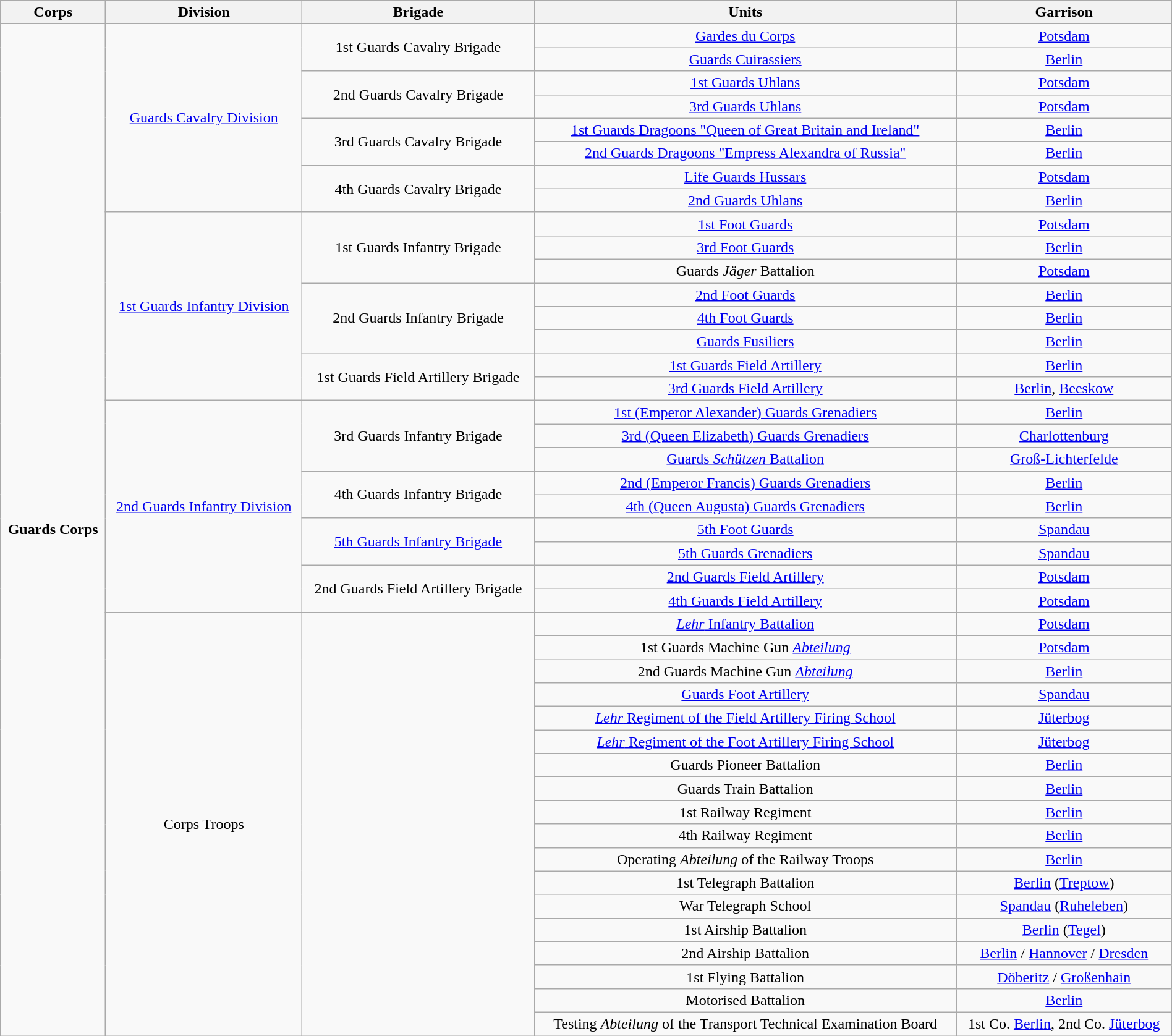<table class="wikitable collapsible collapsed" style="text-align:center; width:100%;">
<tr>
<th>Corps</th>
<th>Division</th>
<th>Brigade</th>
<th>Units</th>
<th>Garrison</th>
</tr>
<tr>
<td ROWSPAN=43><strong>Guards Corps</strong></td>
<td ROWSPAN=8><a href='#'>Guards Cavalry Division</a></td>
<td ROWSPAN=2>1st Guards Cavalry Brigade</td>
<td><a href='#'>Gardes du Corps</a></td>
<td><a href='#'>Potsdam</a></td>
</tr>
<tr>
<td><a href='#'>Guards Cuirassiers</a></td>
<td><a href='#'>Berlin</a></td>
</tr>
<tr>
<td ROWSPAN=2>2nd Guards Cavalry Brigade</td>
<td><a href='#'>1st Guards Uhlans</a></td>
<td><a href='#'>Potsdam</a></td>
</tr>
<tr>
<td><a href='#'>3rd Guards Uhlans</a></td>
<td><a href='#'>Potsdam</a></td>
</tr>
<tr>
<td ROWSPAN=2>3rd Guards Cavalry Brigade</td>
<td><a href='#'>1st Guards Dragoons "Queen of Great Britain and Ireland"</a></td>
<td><a href='#'>Berlin</a></td>
</tr>
<tr>
<td><a href='#'>2nd Guards Dragoons "Empress Alexandra of Russia"</a></td>
<td><a href='#'>Berlin</a></td>
</tr>
<tr>
<td ROWSPAN=2>4th Guards Cavalry Brigade</td>
<td><a href='#'>Life Guards Hussars</a></td>
<td><a href='#'>Potsdam</a></td>
</tr>
<tr>
<td><a href='#'>2nd Guards Uhlans</a></td>
<td><a href='#'>Berlin</a></td>
</tr>
<tr>
<td ROWSPAN=8><a href='#'>1st Guards Infantry Division</a></td>
<td ROWSPAN=3>1st Guards Infantry Brigade</td>
<td><a href='#'>1st Foot Guards</a></td>
<td><a href='#'>Potsdam</a></td>
</tr>
<tr>
<td><a href='#'>3rd Foot Guards</a></td>
<td><a href='#'>Berlin</a></td>
</tr>
<tr>
<td>Guards <em>Jäger</em> Battalion</td>
<td><a href='#'>Potsdam</a></td>
</tr>
<tr>
<td ROWSPAN=3>2nd Guards Infantry Brigade</td>
<td><a href='#'>2nd Foot Guards</a></td>
<td><a href='#'>Berlin</a></td>
</tr>
<tr>
<td><a href='#'>4th Foot Guards</a></td>
<td><a href='#'>Berlin</a></td>
</tr>
<tr>
<td><a href='#'>Guards Fusiliers</a></td>
<td><a href='#'>Berlin</a></td>
</tr>
<tr>
<td ROWSPAN=2>1st Guards Field Artillery Brigade</td>
<td><a href='#'>1st Guards Field Artillery</a></td>
<td><a href='#'>Berlin</a></td>
</tr>
<tr>
<td><a href='#'>3rd Guards Field Artillery</a></td>
<td><a href='#'>Berlin</a>, <a href='#'>Beeskow</a></td>
</tr>
<tr>
<td ROWSPAN=9><a href='#'>2nd Guards Infantry Division</a></td>
<td ROWSPAN=3>3rd Guards Infantry Brigade</td>
<td><a href='#'>1st (Emperor Alexander) Guards Grenadiers</a></td>
<td><a href='#'>Berlin</a></td>
</tr>
<tr>
<td><a href='#'>3rd (Queen Elizabeth) Guards Grenadiers</a></td>
<td><a href='#'>Charlottenburg</a></td>
</tr>
<tr>
<td><a href='#'>Guards <em>Schützen</em> Battalion</a></td>
<td><a href='#'>Groß-Lichterfelde</a></td>
</tr>
<tr>
<td ROWSPAN=2>4th Guards Infantry Brigade</td>
<td><a href='#'>2nd (Emperor Francis) Guards Grenadiers</a></td>
<td><a href='#'>Berlin</a></td>
</tr>
<tr>
<td><a href='#'>4th (Queen Augusta) Guards Grenadiers</a></td>
<td><a href='#'>Berlin</a></td>
</tr>
<tr>
<td ROWSPAN=2><a href='#'>5th Guards Infantry Brigade</a></td>
<td><a href='#'>5th Foot Guards</a></td>
<td><a href='#'>Spandau</a></td>
</tr>
<tr>
<td><a href='#'>5th Guards Grenadiers</a></td>
<td><a href='#'>Spandau</a></td>
</tr>
<tr>
<td ROWSPAN=2>2nd Guards Field Artillery Brigade</td>
<td><a href='#'>2nd Guards Field Artillery</a></td>
<td><a href='#'>Potsdam</a></td>
</tr>
<tr>
<td><a href='#'>4th Guards Field Artillery</a></td>
<td><a href='#'>Potsdam</a></td>
</tr>
<tr>
<td ROWSPAN=18>Corps Troops</td>
<td ROWSPAN=18></td>
<td><a href='#'><em>Lehr</em> Infantry Battalion</a></td>
<td><a href='#'>Potsdam</a></td>
</tr>
<tr>
<td>1st Guards Machine Gun <em><a href='#'>Abteilung</a></em></td>
<td><a href='#'>Potsdam</a></td>
</tr>
<tr>
<td>2nd Guards Machine Gun <em><a href='#'>Abteilung</a></em></td>
<td><a href='#'>Berlin</a></td>
</tr>
<tr>
<td><a href='#'>Guards Foot Artillery</a></td>
<td><a href='#'>Spandau</a></td>
</tr>
<tr>
<td><a href='#'><em>Lehr</em> Regiment of the Field Artillery Firing School</a></td>
<td><a href='#'>Jüterbog</a></td>
</tr>
<tr>
<td><a href='#'><em>Lehr</em> Regiment of the Foot Artillery Firing School</a></td>
<td><a href='#'>Jüterbog</a></td>
</tr>
<tr>
<td>Guards Pioneer Battalion</td>
<td><a href='#'>Berlin</a></td>
</tr>
<tr>
<td>Guards Train Battalion</td>
<td><a href='#'>Berlin</a></td>
</tr>
<tr>
<td>1st Railway Regiment</td>
<td><a href='#'>Berlin</a></td>
</tr>
<tr>
<td>4th Railway Regiment</td>
<td><a href='#'>Berlin</a></td>
</tr>
<tr>
<td>Operating <em>Abteilung</em> of the Railway Troops</td>
<td><a href='#'>Berlin</a></td>
</tr>
<tr>
<td>1st Telegraph Battalion</td>
<td><a href='#'>Berlin</a> (<a href='#'>Treptow</a>)</td>
</tr>
<tr>
<td>War Telegraph School</td>
<td><a href='#'>Spandau</a> (<a href='#'>Ruheleben</a>)</td>
</tr>
<tr>
<td>1st Airship Battalion</td>
<td><a href='#'>Berlin</a> (<a href='#'>Tegel</a>)</td>
</tr>
<tr>
<td>2nd Airship Battalion</td>
<td><a href='#'>Berlin</a> / <a href='#'>Hannover</a> / <a href='#'>Dresden</a></td>
</tr>
<tr>
<td>1st Flying Battalion</td>
<td><a href='#'>Döberitz</a> / <a href='#'>Großenhain</a></td>
</tr>
<tr>
<td>Motorised Battalion</td>
<td><a href='#'>Berlin</a></td>
</tr>
<tr>
<td>Testing <em>Abteilung</em> of the Transport Technical Examination Board</td>
<td>1st Co. <a href='#'>Berlin</a>, 2nd Co. <a href='#'>Jüterbog</a></td>
</tr>
</table>
